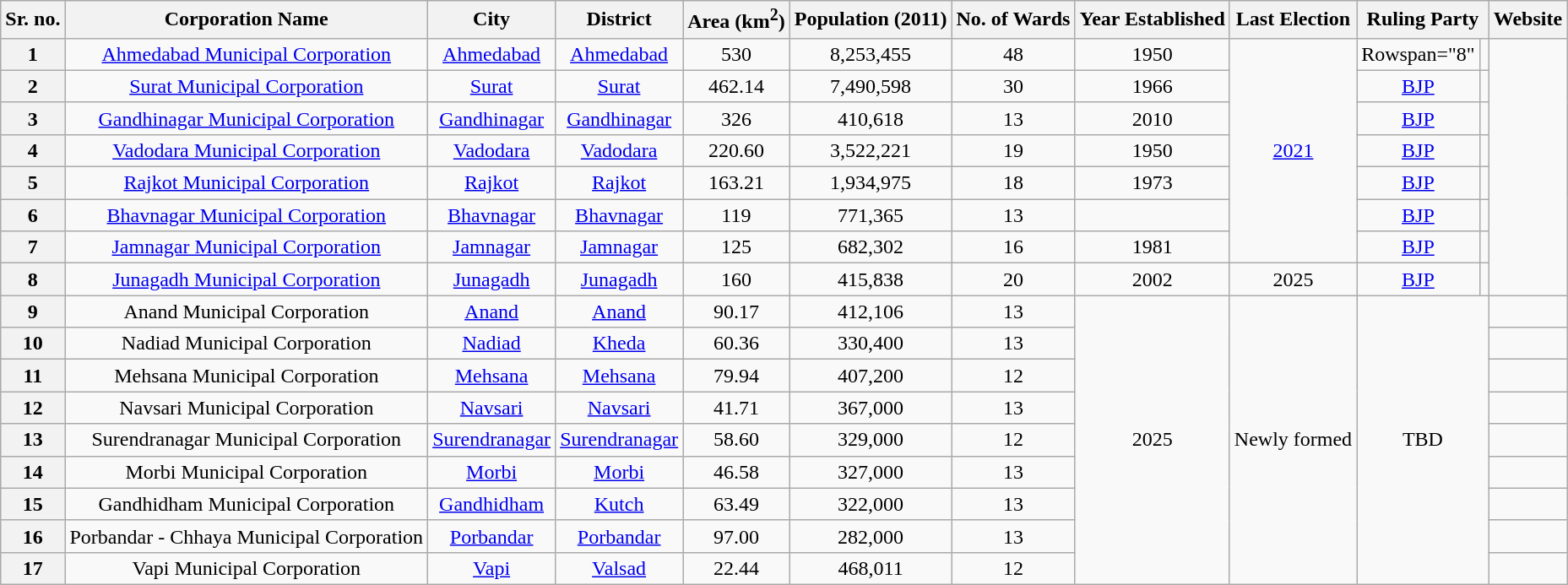<table class="wikitable sortable" style="text-align:center;">
<tr>
<th>Sr. no.</th>
<th>Corporation Name</th>
<th>City</th>
<th>District</th>
<th>Area (km<sup>2</sup>)</th>
<th>Population (2011)</th>
<th>No. of Wards</th>
<th>Year Established</th>
<th>Last Election</th>
<th colspan="2">Ruling Party</th>
<th>Website</th>
</tr>
<tr>
<th>1</th>
<td><a href='#'>Ahmedabad Municipal Corporation</a></td>
<td><a href='#'>Ahmedabad</a></td>
<td><a href='#'>Ahmedabad</a></td>
<td>530</td>
<td>8,253,455</td>
<td>48</td>
<td>1950</td>
<td Rowspan="7"><a href='#'>2021</a></td>
<td>Rowspan="8" </td>
<td></td>
</tr>
<tr>
<th>2</th>
<td><a href='#'>Surat Municipal Corporation</a></td>
<td><a href='#'>Surat</a></td>
<td><a href='#'>Surat</a></td>
<td>462.14</td>
<td>7,490,598</td>
<td>30</td>
<td>1966</td>
<td><a href='#'>BJP</a></td>
<td></td>
</tr>
<tr>
<th>3</th>
<td><a href='#'>Gandhinagar Municipal Corporation</a></td>
<td><a href='#'>Gandhinagar</a></td>
<td><a href='#'>Gandhinagar</a></td>
<td>326</td>
<td>410,618</td>
<td>13</td>
<td>2010</td>
<td><a href='#'>BJP</a></td>
<td></td>
</tr>
<tr>
<th>4</th>
<td><a href='#'>Vadodara Municipal Corporation</a></td>
<td><a href='#'>Vadodara</a></td>
<td><a href='#'>Vadodara</a></td>
<td>220.60</td>
<td>3,522,221</td>
<td>19</td>
<td>1950</td>
<td><a href='#'>BJP</a></td>
<td></td>
</tr>
<tr>
<th>5</th>
<td><a href='#'>Rajkot Municipal Corporation</a></td>
<td><a href='#'>Rajkot</a></td>
<td><a href='#'>Rajkot</a></td>
<td>163.21</td>
<td>1,934,975</td>
<td>18</td>
<td>1973</td>
<td><a href='#'>BJP</a></td>
<td></td>
</tr>
<tr>
<th>6</th>
<td><a href='#'>Bhavnagar Municipal Corporation</a></td>
<td><a href='#'>Bhavnagar</a></td>
<td><a href='#'>Bhavnagar</a></td>
<td>119</td>
<td>771,365</td>
<td>13</td>
<td></td>
<td><a href='#'>BJP</a></td>
<td><br></onlyinclude></td>
</tr>
<tr>
<th>7</th>
<td><a href='#'>Jamnagar Municipal Corporation</a></td>
<td><a href='#'>Jamnagar</a></td>
<td><a href='#'>Jamnagar</a></td>
<td>125</td>
<td>682,302</td>
<td>16</td>
<td>1981</td>
<td><a href='#'>BJP</a></td>
<td></td>
</tr>
<tr>
<th>8</th>
<td><a href='#'>Junagadh Municipal Corporation</a></td>
<td><a href='#'>Junagadh</a></td>
<td><a href='#'>Junagadh</a></td>
<td>160</td>
<td>415,838</td>
<td>20</td>
<td>2002</td>
<td>2025</td>
<td><a href='#'>BJP</a></td>
<td></td>
</tr>
<tr>
<th>9</th>
<td>Anand Municipal Corporation</td>
<td><a href='#'>Anand</a></td>
<td><a href='#'>Anand</a></td>
<td>90.17</td>
<td>412,106</td>
<td>13</td>
<td Rowspan="9">2025</td>
<td Rowspan="9">Newly formed</td>
<td Rowspan="9" colspan="2">TBD</td>
<td></td>
</tr>
<tr>
<th>10</th>
<td>Nadiad Municipal Corporation</td>
<td><a href='#'>Nadiad</a></td>
<td><a href='#'>Kheda</a></td>
<td>60.36</td>
<td>330,400</td>
<td>13</td>
<td></td>
</tr>
<tr>
<th>11</th>
<td>Mehsana Municipal Corporation</td>
<td><a href='#'>Mehsana</a></td>
<td><a href='#'>Mehsana</a></td>
<td>79.94</td>
<td>407,200</td>
<td>12</td>
<td></td>
</tr>
<tr>
<th>12</th>
<td>Navsari Municipal Corporation</td>
<td><a href='#'>Navsari</a></td>
<td><a href='#'>Navsari</a></td>
<td>41.71</td>
<td>367,000</td>
<td>13</td>
<td></td>
</tr>
<tr>
<th>13</th>
<td>Surendranagar Municipal Corporation</td>
<td><a href='#'>Surendranagar</a></td>
<td><a href='#'>Surendranagar</a></td>
<td>58.60</td>
<td>329,000</td>
<td>12</td>
<td></td>
</tr>
<tr>
<th>14</th>
<td>Morbi Municipal Corporation</td>
<td><a href='#'>Morbi</a></td>
<td><a href='#'>Morbi</a></td>
<td>46.58</td>
<td>327,000</td>
<td>13</td>
<td></td>
</tr>
<tr>
<th>15</th>
<td>Gandhidham Municipal Corporation</td>
<td><a href='#'>Gandhidham</a></td>
<td><a href='#'>Kutch</a></td>
<td>63.49</td>
<td>322,000</td>
<td>13</td>
<td></td>
</tr>
<tr>
<th>16</th>
<td>Porbandar - Chhaya Municipal Corporation</td>
<td><a href='#'>Porbandar</a></td>
<td><a href='#'>Porbandar</a></td>
<td>97.00</td>
<td>282,000</td>
<td>13</td>
<td></td>
</tr>
<tr>
<th>17</th>
<td>Vapi Municipal Corporation</td>
<td><a href='#'>Vapi</a></td>
<td><a href='#'>Valsad</a></td>
<td>22.44</td>
<td>468,011</td>
<td>12</td>
<td></td>
</tr>
</table>
